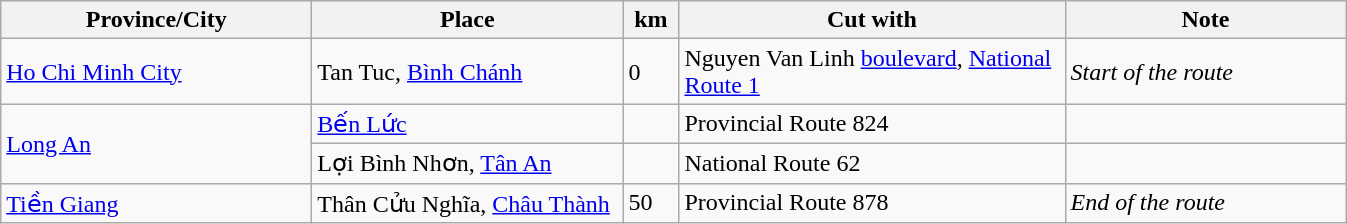<table class="wikitable">
<tr>
<th width=200px>Province/City</th>
<th width=200px>Place</th>
<th width=30px>km</th>
<th width=250px>Cut with</th>
<th width=180px>Note</th>
</tr>
<tr>
<td><a href='#'>Ho Chi Minh City</a></td>
<td>Tan Tuc, <a href='#'>Bình Chánh</a></td>
<td>0</td>
<td>Nguyen Van Linh <a href='#'>boulevard</a>, <a href='#'>National Route 1</a></td>
<td><em>Start of the route</em></td>
</tr>
<tr>
<td rowspan=2><a href='#'>Long An</a></td>
<td><a href='#'>Bến Lức</a></td>
<td></td>
<td>Provincial Route 824</td>
<td></td>
</tr>
<tr>
<td>Lợi Bình Nhơn, <a href='#'>Tân An</a></td>
<td></td>
<td>National Route 62</td>
<td></td>
</tr>
<tr>
<td><a href='#'>Tiền Giang</a></td>
<td>Thân Cửu Nghĩa, <a href='#'>Châu Thành</a></td>
<td>50</td>
<td>Provincial Route 878</td>
<td><em>End of the route</em></td>
</tr>
</table>
